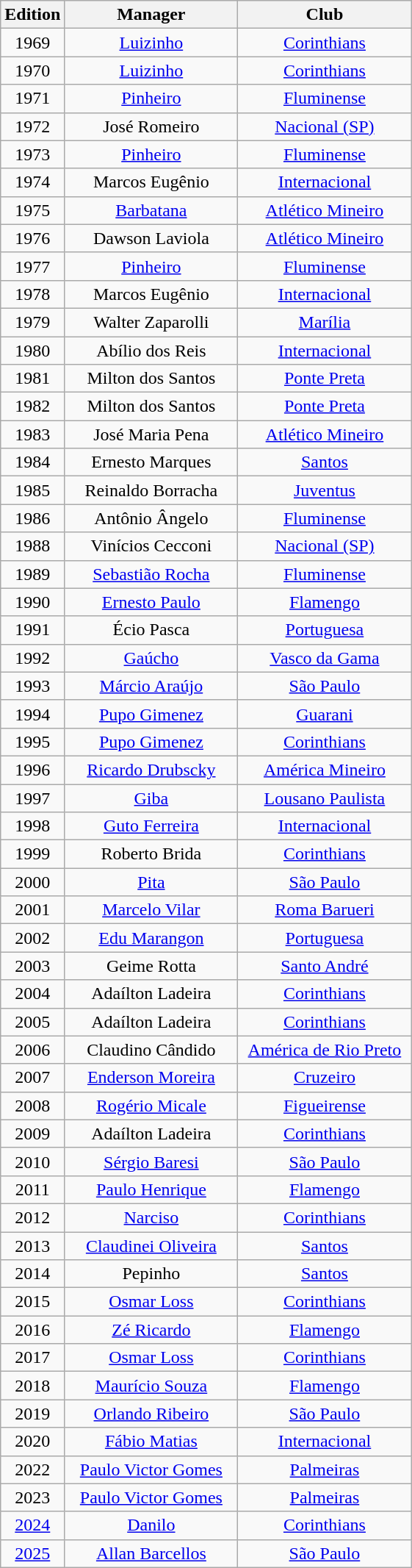<table class="wikitable sortable" style="text-align:center; margin-left:1em;">
<tr>
<th style="width:50px">Edition</th>
<th style="width:150px">Manager</th>
<th style="width:150px">Club</th>
</tr>
<tr>
<td>1969</td>
<td><a href='#'>Luizinho</a></td>
<td><a href='#'>Corinthians</a></td>
</tr>
<tr>
<td>1970</td>
<td><a href='#'>Luizinho</a></td>
<td><a href='#'>Corinthians</a></td>
</tr>
<tr>
<td>1971</td>
<td><a href='#'>Pinheiro</a></td>
<td><a href='#'>Fluminense</a></td>
</tr>
<tr>
<td>1972</td>
<td>José Romeiro</td>
<td><a href='#'>Nacional (SP)</a></td>
</tr>
<tr>
<td>1973</td>
<td><a href='#'>Pinheiro</a></td>
<td><a href='#'>Fluminense</a></td>
</tr>
<tr>
<td>1974</td>
<td>Marcos Eugênio</td>
<td><a href='#'>Internacional</a></td>
</tr>
<tr>
<td>1975</td>
<td><a href='#'>Barbatana</a></td>
<td><a href='#'>Atlético Mineiro</a></td>
</tr>
<tr>
<td>1976</td>
<td>Dawson Laviola</td>
<td><a href='#'>Atlético Mineiro</a></td>
</tr>
<tr>
<td>1977</td>
<td><a href='#'>Pinheiro</a></td>
<td><a href='#'>Fluminense</a></td>
</tr>
<tr>
<td>1978</td>
<td>Marcos Eugênio</td>
<td><a href='#'>Internacional</a></td>
</tr>
<tr>
<td>1979</td>
<td>Walter Zaparolli</td>
<td><a href='#'>Marília</a></td>
</tr>
<tr>
<td>1980</td>
<td>Abílio dos Reis</td>
<td><a href='#'>Internacional</a></td>
</tr>
<tr>
<td>1981</td>
<td>Milton dos Santos</td>
<td><a href='#'>Ponte Preta</a></td>
</tr>
<tr>
<td>1982</td>
<td>Milton dos Santos</td>
<td><a href='#'>Ponte Preta</a></td>
</tr>
<tr>
<td>1983</td>
<td>José Maria Pena</td>
<td><a href='#'>Atlético Mineiro</a></td>
</tr>
<tr>
<td>1984</td>
<td>Ernesto Marques</td>
<td><a href='#'>Santos</a></td>
</tr>
<tr>
<td>1985</td>
<td>Reinaldo Borracha</td>
<td><a href='#'>Juventus</a></td>
</tr>
<tr>
<td>1986</td>
<td>Antônio Ângelo</td>
<td><a href='#'>Fluminense</a></td>
</tr>
<tr>
<td>1988</td>
<td>Vinícios Cecconi</td>
<td><a href='#'>Nacional (SP)</a></td>
</tr>
<tr>
<td>1989</td>
<td><a href='#'>Sebastião Rocha</a></td>
<td><a href='#'>Fluminense</a></td>
</tr>
<tr>
<td>1990</td>
<td><a href='#'>Ernesto Paulo</a></td>
<td><a href='#'>Flamengo</a></td>
</tr>
<tr>
<td>1991</td>
<td>Écio Pasca</td>
<td><a href='#'>Portuguesa</a></td>
</tr>
<tr>
<td>1992</td>
<td><a href='#'>Gaúcho</a></td>
<td><a href='#'>Vasco da Gama</a></td>
</tr>
<tr>
<td>1993</td>
<td><a href='#'>Márcio Araújo</a></td>
<td><a href='#'>São Paulo</a></td>
</tr>
<tr>
<td>1994</td>
<td><a href='#'>Pupo Gimenez</a></td>
<td><a href='#'>Guarani</a></td>
</tr>
<tr>
<td>1995</td>
<td><a href='#'>Pupo Gimenez</a></td>
<td><a href='#'>Corinthians</a></td>
</tr>
<tr>
<td>1996</td>
<td><a href='#'>Ricardo Drubscky</a></td>
<td><a href='#'>América Mineiro</a></td>
</tr>
<tr>
<td>1997</td>
<td><a href='#'>Giba</a></td>
<td><a href='#'>Lousano Paulista</a></td>
</tr>
<tr>
<td>1998</td>
<td><a href='#'>Guto Ferreira</a></td>
<td><a href='#'>Internacional</a></td>
</tr>
<tr>
<td>1999</td>
<td>Roberto Brida</td>
<td><a href='#'>Corinthians</a></td>
</tr>
<tr>
<td>2000</td>
<td><a href='#'>Pita</a></td>
<td><a href='#'>São Paulo</a></td>
</tr>
<tr>
<td>2001</td>
<td><a href='#'>Marcelo Vilar</a></td>
<td><a href='#'>Roma Barueri</a></td>
</tr>
<tr>
<td>2002</td>
<td><a href='#'>Edu Marangon</a></td>
<td><a href='#'>Portuguesa</a></td>
</tr>
<tr>
<td>2003</td>
<td>Geime Rotta</td>
<td><a href='#'>Santo André</a></td>
</tr>
<tr>
<td>2004</td>
<td>Adaílton Ladeira</td>
<td><a href='#'>Corinthians</a></td>
</tr>
<tr>
<td>2005</td>
<td>Adaílton Ladeira</td>
<td><a href='#'>Corinthians</a></td>
</tr>
<tr>
<td>2006</td>
<td>Claudino Cândido</td>
<td><a href='#'>América de Rio Preto</a></td>
</tr>
<tr>
<td>2007</td>
<td><a href='#'>Enderson Moreira</a></td>
<td><a href='#'>Cruzeiro</a></td>
</tr>
<tr>
<td>2008</td>
<td><a href='#'>Rogério Micale</a></td>
<td><a href='#'>Figueirense</a></td>
</tr>
<tr>
<td>2009</td>
<td>Adaílton Ladeira</td>
<td><a href='#'>Corinthians</a></td>
</tr>
<tr>
<td>2010</td>
<td><a href='#'>Sérgio Baresi</a></td>
<td><a href='#'>São Paulo</a></td>
</tr>
<tr>
<td>2011</td>
<td><a href='#'>Paulo Henrique</a></td>
<td><a href='#'>Flamengo</a></td>
</tr>
<tr>
<td>2012</td>
<td><a href='#'>Narciso</a></td>
<td><a href='#'>Corinthians</a></td>
</tr>
<tr>
<td>2013</td>
<td><a href='#'>Claudinei Oliveira</a></td>
<td><a href='#'>Santos</a></td>
</tr>
<tr>
<td>2014</td>
<td>Pepinho</td>
<td><a href='#'>Santos</a></td>
</tr>
<tr>
<td>2015</td>
<td><a href='#'>Osmar Loss</a></td>
<td><a href='#'>Corinthians</a></td>
</tr>
<tr>
<td>2016</td>
<td><a href='#'>Zé Ricardo</a></td>
<td><a href='#'>Flamengo</a></td>
</tr>
<tr>
<td>2017</td>
<td><a href='#'>Osmar Loss</a></td>
<td><a href='#'>Corinthians</a></td>
</tr>
<tr>
<td>2018</td>
<td><a href='#'>Maurício Souza</a></td>
<td><a href='#'>Flamengo</a></td>
</tr>
<tr>
<td>2019</td>
<td><a href='#'>Orlando Ribeiro</a></td>
<td><a href='#'>São Paulo</a></td>
</tr>
<tr>
<td>2020</td>
<td><a href='#'>Fábio Matias</a></td>
<td><a href='#'>Internacional</a></td>
</tr>
<tr>
<td>2022</td>
<td><a href='#'>Paulo Victor Gomes</a></td>
<td><a href='#'>Palmeiras</a></td>
</tr>
<tr>
<td>2023</td>
<td><a href='#'>Paulo Victor Gomes</a></td>
<td><a href='#'>Palmeiras</a></td>
</tr>
<tr>
<td><a href='#'>2024</a></td>
<td><a href='#'>Danilo</a></td>
<td><a href='#'>Corinthians</a></td>
</tr>
<tr>
<td><a href='#'>2025</a></td>
<td><a href='#'>Allan Barcellos</a></td>
<td><a href='#'>São Paulo</a></td>
</tr>
</table>
